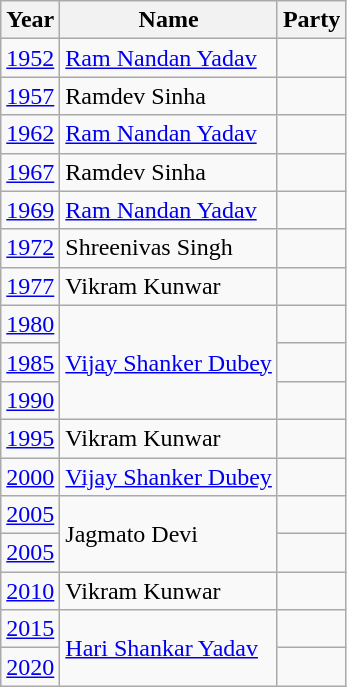<table class="wikitable sortable">
<tr>
<th>Year</th>
<th>Name</th>
<th colspan="2">Party</th>
</tr>
<tr>
<td><a href='#'>1952</a></td>
<td><a href='#'>Ram Nandan Yadav</a></td>
<td></td>
</tr>
<tr>
<td><a href='#'>1957</a></td>
<td>Ramdev Sinha</td>
<td></td>
</tr>
<tr>
<td><a href='#'>1962</a></td>
<td><a href='#'>Ram Nandan Yadav</a></td>
<td></td>
</tr>
<tr>
<td><a href='#'>1967</a></td>
<td>Ramdev Sinha</td>
<td></td>
</tr>
<tr>
<td><a href='#'>1969</a></td>
<td><a href='#'>Ram Nandan Yadav</a></td>
<td></td>
</tr>
<tr>
<td><a href='#'>1972</a></td>
<td>Shreenivas Singh</td>
<td></td>
</tr>
<tr>
<td><a href='#'>1977</a></td>
<td>Vikram Kunwar</td>
<td></td>
</tr>
<tr>
<td><a href='#'>1980</a></td>
<td rowspan="3"><a href='#'>Vijay Shanker Dubey</a></td>
<td></td>
</tr>
<tr>
<td><a href='#'>1985</a></td>
<td></td>
</tr>
<tr>
<td><a href='#'>1990</a></td>
</tr>
<tr>
<td><a href='#'>1995</a></td>
<td>Vikram Kunwar</td>
<td></td>
</tr>
<tr>
<td><a href='#'>2000</a></td>
<td><a href='#'>Vijay Shanker Dubey</a></td>
<td></td>
</tr>
<tr>
<td><a href='#'>2005</a></td>
<td rowspan="2">Jagmato Devi</td>
<td></td>
</tr>
<tr>
<td><a href='#'>2005</a></td>
<td></td>
</tr>
<tr>
<td><a href='#'>2010</a></td>
<td>Vikram Kunwar</td>
<td></td>
</tr>
<tr>
<td><a href='#'>2015</a></td>
<td rowspan="2"><a href='#'>Hari Shankar Yadav</a></td>
<td></td>
</tr>
<tr>
<td><a href='#'>2020</a></td>
</tr>
</table>
